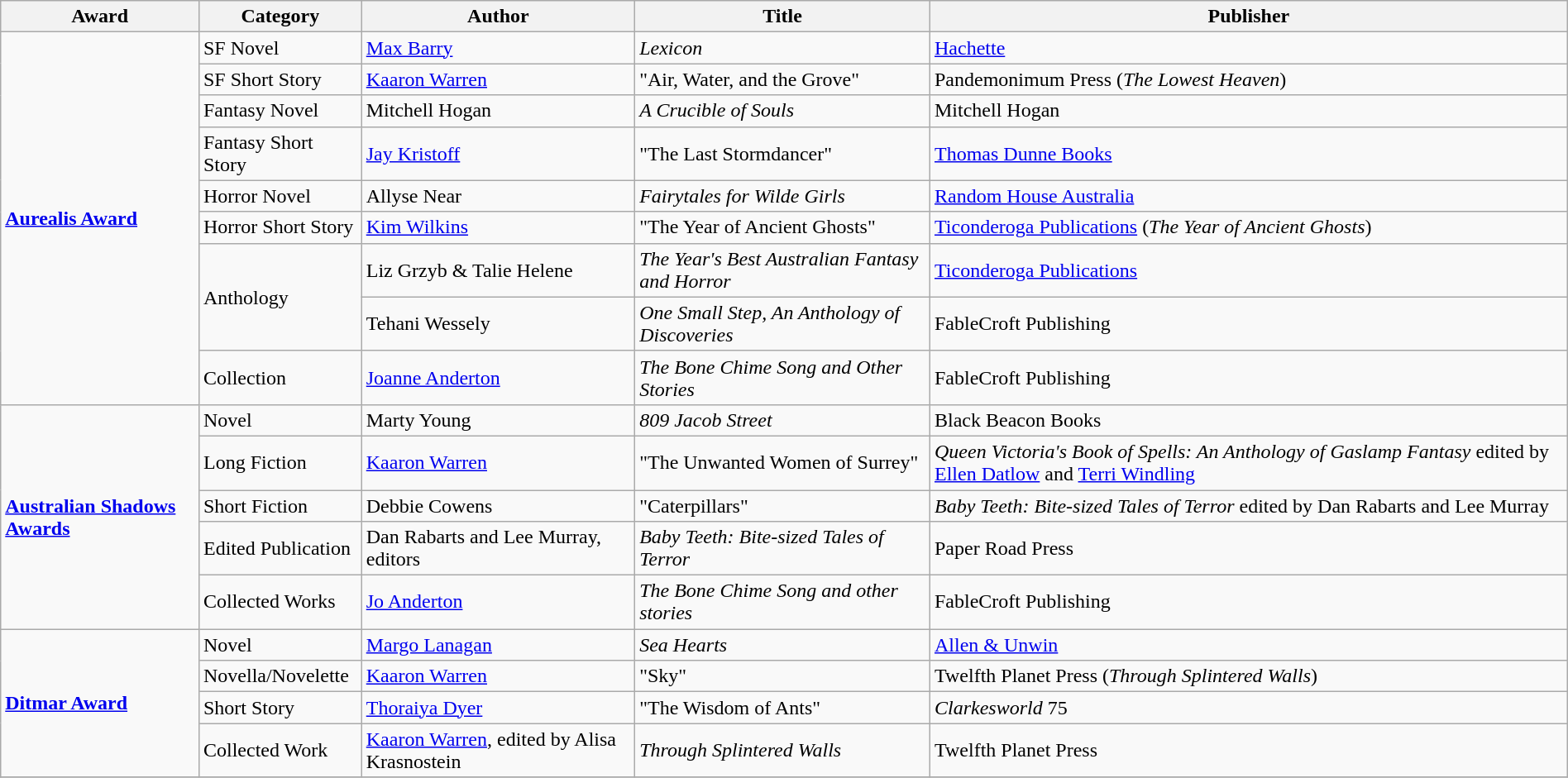<table class="wikitable" width=100%>
<tr>
<th>Award</th>
<th>Category</th>
<th>Author</th>
<th>Title</th>
<th>Publisher</th>
</tr>
<tr>
<td rowspan=9><strong><a href='#'>Aurealis Award</a></strong></td>
<td>SF Novel</td>
<td><a href='#'>Max Barry</a></td>
<td><em>Lexicon</em></td>
<td><a href='#'>Hachette</a></td>
</tr>
<tr>
<td>SF Short Story</td>
<td><a href='#'>Kaaron Warren</a></td>
<td>"Air, Water, and the Grove"</td>
<td>Pandemonimum Press (<em>The Lowest Heaven</em>)</td>
</tr>
<tr>
<td>Fantasy Novel</td>
<td>Mitchell Hogan</td>
<td><em>A Crucible of Souls</em></td>
<td>Mitchell Hogan</td>
</tr>
<tr>
<td>Fantasy Short Story</td>
<td><a href='#'>Jay Kristoff</a></td>
<td>"The Last Stormdancer"</td>
<td><a href='#'>Thomas Dunne Books</a></td>
</tr>
<tr>
<td>Horror Novel</td>
<td>Allyse Near</td>
<td><em>Fairytales for Wilde Girls</em></td>
<td><a href='#'>Random House Australia</a></td>
</tr>
<tr>
<td>Horror Short Story</td>
<td><a href='#'>Kim Wilkins</a></td>
<td>"The Year of Ancient Ghosts"</td>
<td><a href='#'>Ticonderoga Publications</a> (<em>The Year of Ancient Ghosts</em>)</td>
</tr>
<tr>
<td rowspan=2>Anthology</td>
<td>Liz Grzyb & Talie Helene</td>
<td><em>The Year's Best Australian Fantasy and Horror</em></td>
<td><a href='#'>Ticonderoga Publications</a></td>
</tr>
<tr>
<td>Tehani Wessely</td>
<td><em>One Small Step, An Anthology of Discoveries</em></td>
<td>FableCroft Publishing</td>
</tr>
<tr>
<td>Collection</td>
<td><a href='#'>Joanne Anderton</a></td>
<td><em>The Bone Chime Song and Other Stories</em></td>
<td>FableCroft Publishing</td>
</tr>
<tr>
<td rowspan=5><strong><a href='#'>Australian Shadows Awards</a></strong></td>
<td>Novel</td>
<td>Marty Young</td>
<td><em>809 Jacob Street</em></td>
<td>Black Beacon Books</td>
</tr>
<tr>
<td>Long Fiction</td>
<td><a href='#'>Kaaron Warren</a></td>
<td>"The Unwanted Women of Surrey"</td>
<td><em>Queen Victoria's Book of Spells: An Anthology of Gaslamp Fantasy</em> edited by <a href='#'>Ellen Datlow</a> and <a href='#'>Terri Windling</a></td>
</tr>
<tr>
<td>Short Fiction</td>
<td>Debbie Cowens</td>
<td>"Caterpillars"</td>
<td><em>Baby Teeth: Bite-sized Tales of Terror</em> edited by Dan Rabarts and Lee Murray</td>
</tr>
<tr>
<td>Edited Publication</td>
<td>Dan Rabarts and Lee Murray, editors</td>
<td><em>Baby Teeth: Bite-sized Tales of Terror</em></td>
<td>Paper Road Press</td>
</tr>
<tr>
<td>Collected Works</td>
<td><a href='#'>Jo Anderton</a></td>
<td><em>The Bone Chime Song and other stories</em></td>
<td>FableCroft Publishing</td>
</tr>
<tr>
<td rowspan=4><strong><a href='#'>Ditmar Award</a></strong></td>
<td>Novel</td>
<td><a href='#'>Margo Lanagan</a></td>
<td><em>Sea Hearts</em></td>
<td><a href='#'>Allen & Unwin</a></td>
</tr>
<tr>
<td>Novella/Novelette</td>
<td><a href='#'>Kaaron Warren</a></td>
<td>"Sky"</td>
<td>Twelfth Planet Press (<em>Through Splintered Walls</em>)</td>
</tr>
<tr>
<td>Short Story</td>
<td><a href='#'>Thoraiya Dyer</a></td>
<td>"The Wisdom of Ants"</td>
<td><em>Clarkesworld</em> 75</td>
</tr>
<tr>
<td>Collected Work</td>
<td><a href='#'>Kaaron Warren</a>, edited by Alisa Krasnostein</td>
<td><em>Through Splintered Walls</em></td>
<td>Twelfth Planet Press</td>
</tr>
<tr>
</tr>
</table>
